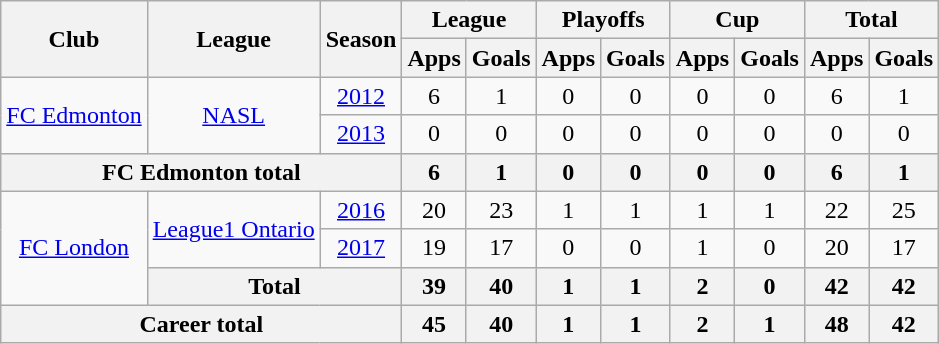<table class="wikitable" style="text-align: center;">
<tr>
<th rowspan="2">Club</th>
<th rowspan="2">League</th>
<th rowspan="2">Season</th>
<th colspan="2">League</th>
<th colspan="2">Playoffs</th>
<th colspan="2">Cup</th>
<th colspan="2">Total</th>
</tr>
<tr>
<th>Apps</th>
<th>Goals</th>
<th>Apps</th>
<th>Goals</th>
<th>Apps</th>
<th>Goals</th>
<th>Apps</th>
<th>Goals</th>
</tr>
<tr>
<td rowspan="2"><a href='#'>FC Edmonton</a></td>
<td rowspan="2"><a href='#'>NASL</a></td>
<td><a href='#'>2012</a></td>
<td>6</td>
<td>1</td>
<td>0</td>
<td>0</td>
<td>0</td>
<td>0</td>
<td>6</td>
<td>1</td>
</tr>
<tr>
<td><a href='#'>2013</a></td>
<td>0</td>
<td>0</td>
<td>0</td>
<td>0</td>
<td>0</td>
<td>0</td>
<td>0</td>
<td>0</td>
</tr>
<tr>
<th colspan="3">FC Edmonton total</th>
<th>6</th>
<th>1</th>
<th>0</th>
<th>0</th>
<th>0</th>
<th>0</th>
<th>6</th>
<th>1</th>
</tr>
<tr>
<td rowspan="3"><a href='#'>FC London</a></td>
<td rowspan="2"><a href='#'>League1 Ontario</a></td>
<td><a href='#'>2016</a></td>
<td>20</td>
<td>23</td>
<td>1</td>
<td>1</td>
<td>1</td>
<td>1</td>
<td>22</td>
<td>25</td>
</tr>
<tr>
<td><a href='#'>2017</a></td>
<td>19</td>
<td>17</td>
<td>0</td>
<td>0</td>
<td>1</td>
<td>0</td>
<td>20</td>
<td>17</td>
</tr>
<tr>
<th colspan="2">Total</th>
<th>39</th>
<th>40</th>
<th>1</th>
<th>1</th>
<th>2</th>
<th>0</th>
<th>42</th>
<th>42</th>
</tr>
<tr>
<th colspan="3">Career total</th>
<th>45</th>
<th>40</th>
<th>1</th>
<th>1</th>
<th>2</th>
<th>1</th>
<th>48</th>
<th>42</th>
</tr>
</table>
